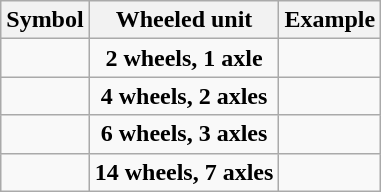<table class="wikitable" style="text-align:center" style="background:white" | border="0">
<tr>
<th>Symbol</th>
<th>Wheeled unit</th>
<th>Example</th>
</tr>
<tr>
<td></td>
<td><strong>2 wheels, 1 axle</strong></td>
<td></td>
</tr>
<tr>
<td></td>
<td><strong>4 wheels, 2 axles</strong></td>
<td></td>
</tr>
<tr>
<td></td>
<td><strong>6 wheels, 3 axles</strong></td>
<td></td>
</tr>
<tr>
<td></td>
<td><strong>14 wheels, 7 axles</strong></td>
<td></td>
</tr>
</table>
